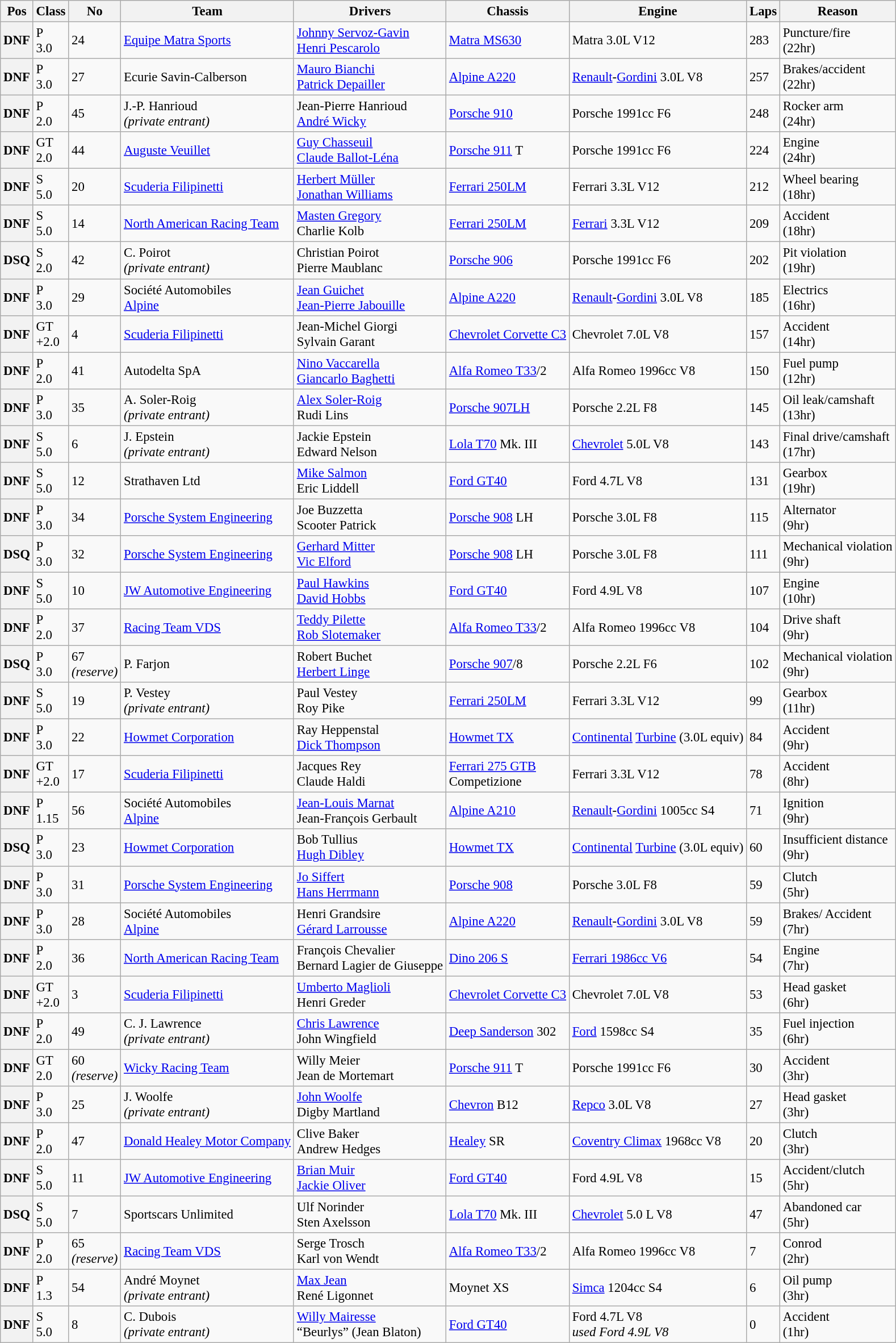<table class="wikitable" style="font-size: 95%;">
<tr>
<th>Pos</th>
<th>Class</th>
<th>No</th>
<th>Team</th>
<th>Drivers</th>
<th>Chassis</th>
<th>Engine</th>
<th>Laps</th>
<th>Reason</th>
</tr>
<tr>
<th>DNF</th>
<td>P<br>3.0</td>
<td>24</td>
<td> <a href='#'>Equipe Matra Sports</a></td>
<td> <a href='#'>Johnny Servoz-Gavin</a><br> <a href='#'>Henri Pescarolo</a></td>
<td><a href='#'>Matra MS630</a></td>
<td>Matra 3.0L V12</td>
<td>283</td>
<td>Puncture/fire<br> (22hr)</td>
</tr>
<tr>
<th>DNF</th>
<td>P<br>3.0</td>
<td>27</td>
<td> Ecurie Savin-Calberson</td>
<td> <a href='#'>Mauro Bianchi</a><br> <a href='#'>Patrick Depailler</a></td>
<td><a href='#'>Alpine A220</a></td>
<td><a href='#'>Renault</a>-<a href='#'>Gordini</a> 3.0L V8</td>
<td>257</td>
<td>Brakes/accident<br> (22hr)</td>
</tr>
<tr>
<th>DNF</th>
<td>P<br>2.0</td>
<td>45</td>
<td> J.-P. Hanrioud<br><em>(private entrant)</em></td>
<td> Jean-Pierre Hanrioud<br> <a href='#'>André Wicky</a></td>
<td><a href='#'>Porsche 910</a></td>
<td>Porsche 1991cc F6</td>
<td>248</td>
<td>Rocker arm<br> (24hr)</td>
</tr>
<tr>
<th>DNF</th>
<td>GT<br>2.0</td>
<td>44</td>
<td> <a href='#'>Auguste Veuillet</a></td>
<td> <a href='#'>Guy Chasseuil</a><br> <a href='#'>Claude Ballot-Léna</a></td>
<td><a href='#'>Porsche 911</a> T</td>
<td>Porsche 1991cc F6</td>
<td>224</td>
<td>Engine<br> (24hr)</td>
</tr>
<tr>
<th>DNF</th>
<td>S<br>5.0</td>
<td>20</td>
<td> <a href='#'>Scuderia Filipinetti</a></td>
<td> <a href='#'>Herbert Müller</a><br> <a href='#'>Jonathan Williams</a></td>
<td><a href='#'>Ferrari 250LM</a></td>
<td>Ferrari 3.3L V12</td>
<td>212</td>
<td>Wheel bearing<br> (18hr)</td>
</tr>
<tr>
<th>DNF</th>
<td>S<br>5.0</td>
<td>14</td>
<td> <a href='#'>North American Racing Team</a></td>
<td> <a href='#'>Masten Gregory</a><br> Charlie Kolb</td>
<td><a href='#'>Ferrari 250LM</a></td>
<td><a href='#'>Ferrari</a> 3.3L V12</td>
<td>209</td>
<td>Accident<br> (18hr)</td>
</tr>
<tr>
<th>DSQ</th>
<td>S<br>2.0</td>
<td>42</td>
<td> C. Poirot<br><em>(private entrant)</em></td>
<td> Christian Poirot<br> Pierre Maublanc</td>
<td><a href='#'>Porsche 906</a></td>
<td>Porsche 1991cc F6</td>
<td>202</td>
<td>Pit violation<br> (19hr)</td>
</tr>
<tr>
<th>DNF</th>
<td>P<br>3.0</td>
<td>29</td>
<td> Société Automobiles<br><a href='#'>Alpine</a></td>
<td> <a href='#'>Jean Guichet</a><br> <a href='#'>Jean-Pierre Jabouille</a></td>
<td><a href='#'>Alpine A220</a></td>
<td><a href='#'>Renault</a>-<a href='#'>Gordini</a> 3.0L V8</td>
<td>185</td>
<td>Electrics<br> (16hr)</td>
</tr>
<tr>
<th>DNF</th>
<td>GT<br>+2.0</td>
<td>4</td>
<td> <a href='#'>Scuderia Filipinetti</a></td>
<td> Jean-Michel Giorgi<br> Sylvain Garant</td>
<td><a href='#'>Chevrolet Corvette C3</a></td>
<td>Chevrolet 7.0L V8</td>
<td>157</td>
<td>Accident <br> (14hr)</td>
</tr>
<tr>
<th>DNF</th>
<td>P<br>2.0</td>
<td>41</td>
<td> Autodelta SpA</td>
<td> <a href='#'>Nino Vaccarella</a><br> <a href='#'>Giancarlo Baghetti</a></td>
<td><a href='#'>Alfa Romeo T33</a>/2</td>
<td>Alfa Romeo 1996cc V8</td>
<td>150</td>
<td>Fuel pump<br> (12hr)</td>
</tr>
<tr>
<th>DNF</th>
<td>P<br>3.0</td>
<td>35</td>
<td> A. Soler-Roig<br><em>(private entrant)</em></td>
<td> <a href='#'>Alex Soler-Roig</a><br> Rudi Lins</td>
<td><a href='#'>Porsche 907LH</a></td>
<td>Porsche 2.2L F8</td>
<td>145</td>
<td>Oil leak/camshaft<br> (13hr)</td>
</tr>
<tr>
<th>DNF</th>
<td>S<br>5.0</td>
<td>6</td>
<td> J. Epstein<br><em>(private entrant)</em></td>
<td> Jackie Epstein<br> Edward Nelson</td>
<td><a href='#'>Lola T70</a> Mk. III</td>
<td><a href='#'>Chevrolet</a> 5.0L V8</td>
<td>143</td>
<td>Final drive/camshaft<br> (17hr)</td>
</tr>
<tr>
<th>DNF</th>
<td>S<br>5.0</td>
<td>12</td>
<td> Strathaven Ltd</td>
<td> <a href='#'>Mike Salmon</a><br> Eric Liddell</td>
<td><a href='#'>Ford GT40</a></td>
<td>Ford 4.7L V8</td>
<td>131</td>
<td>Gearbox<br> (19hr)</td>
</tr>
<tr>
<th>DNF</th>
<td>P<br>3.0</td>
<td>34</td>
<td> <a href='#'>Porsche System Engineering</a></td>
<td> Joe Buzzetta<br> Scooter Patrick</td>
<td><a href='#'>Porsche 908</a> LH</td>
<td>Porsche 3.0L F8</td>
<td>115</td>
<td>Alternator<br> (9hr)</td>
</tr>
<tr>
<th>DSQ</th>
<td>P<br>3.0</td>
<td>32</td>
<td> <a href='#'>Porsche System Engineering</a></td>
<td> <a href='#'>Gerhard Mitter</a><br> <a href='#'>Vic Elford</a></td>
<td><a href='#'>Porsche 908</a> LH</td>
<td>Porsche 3.0L F8</td>
<td>111</td>
<td>Mechanical violation<br> (9hr)</td>
</tr>
<tr>
<th>DNF</th>
<td>S<br>5.0</td>
<td>10</td>
<td> <a href='#'>JW Automotive Engineering</a></td>
<td> <a href='#'>Paul Hawkins</a><br> <a href='#'>David Hobbs</a></td>
<td><a href='#'>Ford GT40</a></td>
<td>Ford 4.9L V8</td>
<td>107</td>
<td>Engine<br> (10hr)</td>
</tr>
<tr>
<th>DNF</th>
<td>P<br>2.0</td>
<td>37</td>
<td> <a href='#'>Racing Team VDS</a></td>
<td> <a href='#'>Teddy Pilette</a><br> <a href='#'>Rob Slotemaker</a></td>
<td><a href='#'>Alfa Romeo T33</a>/2</td>
<td>Alfa Romeo 1996cc V8</td>
<td>104</td>
<td>Drive shaft<br> (9hr)</td>
</tr>
<tr>
<th>DSQ</th>
<td>P<br>3.0</td>
<td>67<br><em>(reserve)</em></td>
<td> P. Farjon</td>
<td> Robert Buchet<br> <a href='#'>Herbert Linge</a></td>
<td><a href='#'>Porsche 907</a>/8</td>
<td>Porsche 2.2L F6</td>
<td>102</td>
<td>Mechanical violation<br> (9hr)</td>
</tr>
<tr>
<th>DNF</th>
<td>S<br>5.0</td>
<td>19</td>
<td> P. Vestey<br><em>(private entrant)</em></td>
<td> Paul Vestey<br> Roy Pike</td>
<td><a href='#'>Ferrari 250LM</a></td>
<td>Ferrari 3.3L V12</td>
<td>99</td>
<td>Gearbox<br> (11hr)</td>
</tr>
<tr>
<th>DNF</th>
<td>P<br>3.0</td>
<td>22</td>
<td> <a href='#'>Howmet Corporation</a></td>
<td> Ray Heppenstal <br> <a href='#'>Dick Thompson</a></td>
<td><a href='#'>Howmet TX</a></td>
<td><a href='#'>Continental</a> <a href='#'>Turbine</a> (3.0L equiv)</td>
<td>84</td>
<td>Accident <br> (9hr)</td>
</tr>
<tr>
<th>DNF</th>
<td>GT<br>+2.0</td>
<td>17</td>
<td> <a href='#'>Scuderia Filipinetti</a></td>
<td> Jacques Rey<br> Claude Haldi</td>
<td><a href='#'>Ferrari 275 GTB</a><br>Competizione</td>
<td>Ferrari 3.3L V12</td>
<td>78</td>
<td>Accident <br> (8hr)</td>
</tr>
<tr>
<th>DNF</th>
<td>P<br>1.15</td>
<td>56</td>
<td> Société Automobiles<br><a href='#'>Alpine</a></td>
<td> <a href='#'>Jean-Louis Marnat</a><br> Jean-François Gerbault</td>
<td><a href='#'>Alpine A210</a></td>
<td><a href='#'>Renault</a>-<a href='#'>Gordini</a> 1005cc S4</td>
<td>71</td>
<td>Ignition<br> (9hr)</td>
</tr>
<tr>
<th>DSQ</th>
<td>P<br>3.0</td>
<td>23</td>
<td> <a href='#'>Howmet Corporation</a></td>
<td> Bob Tullius<br> <a href='#'>Hugh Dibley</a></td>
<td><a href='#'>Howmet TX</a></td>
<td><a href='#'>Continental</a> <a href='#'>Turbine</a> (3.0L equiv)</td>
<td>60</td>
<td>Insufficient distance<br> (9hr)</td>
</tr>
<tr>
<th>DNF</th>
<td>P<br>3.0</td>
<td>31</td>
<td> <a href='#'>Porsche System Engineering</a></td>
<td> <a href='#'>Jo Siffert</a><br> <a href='#'>Hans Herrmann</a></td>
<td><a href='#'>Porsche 908</a></td>
<td>Porsche 3.0L F8</td>
<td>59</td>
<td>Clutch<br> (5hr)</td>
</tr>
<tr>
<th>DNF</th>
<td>P<br>3.0</td>
<td>28</td>
<td> Société Automobiles<br><a href='#'>Alpine</a></td>
<td> Henri Grandsire<br> <a href='#'>Gérard Larrousse</a></td>
<td><a href='#'>Alpine A220</a></td>
<td><a href='#'>Renault</a>-<a href='#'>Gordini</a> 3.0L V8</td>
<td>59</td>
<td>Brakes/ Accident <br> (7hr)</td>
</tr>
<tr>
<th>DNF</th>
<td>P<br>2.0</td>
<td>36</td>
<td> <a href='#'>North American Racing Team</a></td>
<td> François Chevalier<br> Bernard Lagier de Giuseppe</td>
<td><a href='#'>Dino 206 S</a></td>
<td><a href='#'>Ferrari 1986cc V6</a></td>
<td>54</td>
<td>Engine<br> (7hr)</td>
</tr>
<tr>
<th>DNF</th>
<td>GT<br>+2.0</td>
<td>3</td>
<td> <a href='#'>Scuderia Filipinetti</a></td>
<td> <a href='#'>Umberto Maglioli</a><br> Henri Greder</td>
<td><a href='#'>Chevrolet Corvette C3</a></td>
<td>Chevrolet 7.0L V8</td>
<td>53</td>
<td>Head gasket<br> (6hr)</td>
</tr>
<tr>
<th>DNF</th>
<td>P<br>2.0</td>
<td>49</td>
<td> C. J. Lawrence<br><em>(private entrant)</em></td>
<td> <a href='#'>Chris Lawrence</a><br> John Wingfield</td>
<td><a href='#'>Deep Sanderson</a> 302</td>
<td><a href='#'>Ford</a> 1598cc S4</td>
<td>35</td>
<td>Fuel injection<br> (6hr)</td>
</tr>
<tr>
<th>DNF</th>
<td>GT<br>2.0</td>
<td>60<br><em>(reserve)</em></td>
<td> <a href='#'>Wicky Racing Team</a></td>
<td> Willy Meier<br> Jean de Mortemart</td>
<td><a href='#'>Porsche 911</a> T</td>
<td>Porsche 1991cc F6</td>
<td>30</td>
<td>Accident <br> (3hr)</td>
</tr>
<tr>
<th>DNF</th>
<td>P<br>3.0</td>
<td>25</td>
<td> J. Woolfe<br><em>(private entrant)</em></td>
<td> <a href='#'>John Woolfe</a><br> Digby Martland</td>
<td><a href='#'>Chevron</a> B12</td>
<td><a href='#'>Repco</a> 3.0L V8</td>
<td>27</td>
<td>Head gasket<br> (3hr)</td>
</tr>
<tr>
<th>DNF</th>
<td>P<br>2.0</td>
<td>47</td>
<td> <a href='#'>Donald Healey Motor Company</a></td>
<td> Clive Baker<br> Andrew Hedges</td>
<td><a href='#'>Healey</a> SR</td>
<td><a href='#'>Coventry Climax</a> 1968cc V8</td>
<td>20</td>
<td>Clutch<br> (3hr)</td>
</tr>
<tr>
<th>DNF</th>
<td>S<br>5.0</td>
<td>11</td>
<td> <a href='#'>JW Automotive Engineering</a></td>
<td> <a href='#'>Brian Muir</a><br> <a href='#'>Jackie Oliver</a></td>
<td><a href='#'>Ford GT40</a></td>
<td>Ford 4.9L V8</td>
<td>15</td>
<td>Accident/clutch<br> (5hr)</td>
</tr>
<tr>
<th>DSQ</th>
<td>S<br>5.0</td>
<td>7</td>
<td> Sportscars Unlimited</td>
<td> Ulf Norinder<br> Sten Axelsson</td>
<td><a href='#'>Lola T70</a> Mk. III</td>
<td><a href='#'>Chevrolet</a> 5.0 L V8</td>
<td>47</td>
<td>Abandoned car<br> (5hr)</td>
</tr>
<tr>
<th>DNF</th>
<td>P<br>2.0</td>
<td>65<br><em>(reserve)</em></td>
<td> <a href='#'>Racing Team VDS</a></td>
<td> Serge Trosch<br> Karl von Wendt</td>
<td><a href='#'>Alfa Romeo T33</a>/2</td>
<td>Alfa Romeo 1996cc V8</td>
<td>7</td>
<td>Conrod<br> (2hr)</td>
</tr>
<tr>
<th>DNF</th>
<td>P<br>1.3</td>
<td>54</td>
<td> André Moynet<br><em>(private entrant)</em></td>
<td> <a href='#'>Max Jean</a><br> René Ligonnet</td>
<td>Moynet XS</td>
<td><a href='#'>Simca</a> 1204cc S4</td>
<td>6</td>
<td>Oil pump<br> (3hr)</td>
</tr>
<tr>
<th>DNF</th>
<td>S<br>5.0</td>
<td>8</td>
<td> C. Dubois<br><em>(private entrant)</em></td>
<td> <a href='#'>Willy Mairesse</a><br> “Beurlys” (Jean Blaton)</td>
<td><a href='#'>Ford GT40</a></td>
<td>Ford 4.7L V8<br><em>used Ford 4.9L V8</em></td>
<td>0</td>
<td>Accident <br> (1hr)</td>
</tr>
</table>
